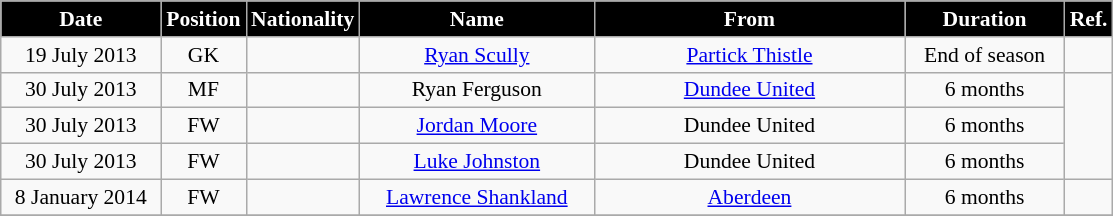<table class="wikitable"  style="text-align:center; font-size:90%; ">
<tr>
<th style="background:#000000; color:#FFFFFF; width:100px;">Date</th>
<th style="background:#000000; color:#FFFFFF; width:50px;">Position</th>
<th style="background:#000000; color:#FFFFFF; width:50px;">Nationality</th>
<th style="background:#000000; color:#FFFFFF; width:150px;">Name</th>
<th style="background:#000000; color:#FFFFFF; width:200px;">From</th>
<th style="background:#000000; color:#FFFFFF; width:100px;">Duration</th>
<th style="background:#000000; color:#FFFFFF; width:25px;">Ref.</th>
</tr>
<tr>
<td>19 July 2013</td>
<td>GK</td>
<td></td>
<td><a href='#'>Ryan Scully</a></td>
<td><a href='#'>Partick Thistle</a></td>
<td>End of season</td>
<td></td>
</tr>
<tr>
<td>30 July 2013</td>
<td>MF</td>
<td></td>
<td>Ryan Ferguson</td>
<td><a href='#'>Dundee United</a></td>
<td>6 months</td>
<td rowspan="3" valign="center"></td>
</tr>
<tr>
<td>30 July 2013</td>
<td>FW</td>
<td></td>
<td><a href='#'>Jordan Moore</a></td>
<td>Dundee United</td>
<td>6 months</td>
</tr>
<tr>
<td>30 July 2013</td>
<td>FW</td>
<td></td>
<td><a href='#'>Luke Johnston</a></td>
<td>Dundee United</td>
<td>6 months</td>
</tr>
<tr>
<td>8 January 2014</td>
<td>FW</td>
<td></td>
<td><a href='#'>Lawrence Shankland</a></td>
<td><a href='#'>Aberdeen</a></td>
<td>6 months</td>
<td></td>
</tr>
<tr>
</tr>
</table>
